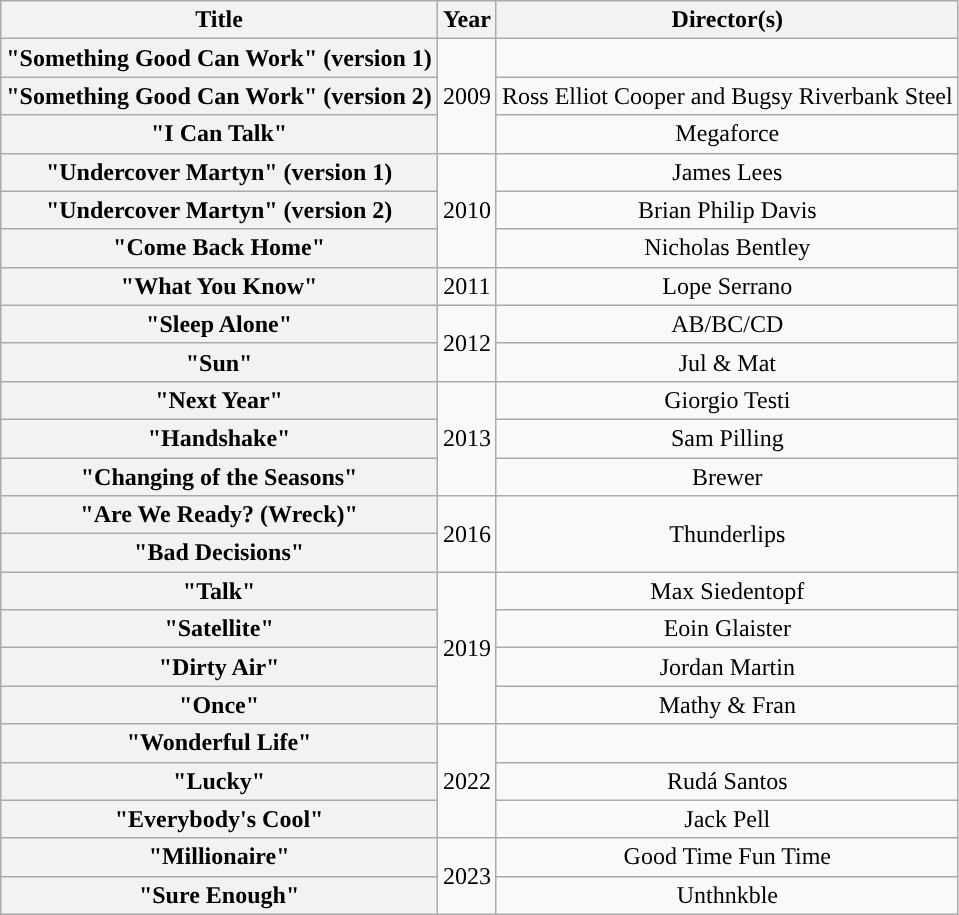<table class="wikitable plainrowheaders" style="text-align:center">
<tr>
<th scope="col">Title</th>
<th scope="col">Year</th>
<th scope="col">Director(s)</th>
</tr>
<tr>
<th scope="row">"Something Good Can Work" (version 1)</th>
<td rowspan="3”">2009</td>
<td></td>
</tr>
<tr>
<th scope="row">"Something Good Can Work" (version 2)</th>
<td>Ross Elliot Cooper and Bugsy Riverbank Steel</td>
</tr>
<tr>
<th scope="row">"I Can Talk"</th>
<td>Megaforce</td>
</tr>
<tr>
<th scope="row">"Undercover Martyn" (version 1)</th>
<td rowspan="3">2010</td>
<td>James Lees</td>
</tr>
<tr>
<th scope="row">"Undercover Martyn" (version 2)</th>
<td>Brian Philip Davis</td>
</tr>
<tr>
<th scope="row">"Come Back Home"</th>
<td>Nicholas Bentley</td>
</tr>
<tr>
<th scope="row">"What You Know"</th>
<td>2011</td>
<td>Lope Serrano</td>
</tr>
<tr>
<th scope="row">"Sleep Alone"</th>
<td rowspan="2">2012</td>
<td>AB/BC/CD</td>
</tr>
<tr>
<th scope="row">"Sun"</th>
<td>Jul & Mat</td>
</tr>
<tr>
<th scope="row">"Next Year"</th>
<td rowspan="3">2013</td>
<td>Giorgio Testi</td>
</tr>
<tr>
<th scope="row">"Handshake"</th>
<td>Sam Pilling</td>
</tr>
<tr>
<th scope="row">"Changing of the Seasons"</th>
<td>Brewer</td>
</tr>
<tr>
<th scope="row">"Are We Ready? (Wreck)"</th>
<td rowspan="2">2016</td>
<td rowspan="2">Thunderlips</td>
</tr>
<tr>
<th scope="row">"Bad Decisions"</th>
</tr>
<tr>
<th scope="row">"Talk"</th>
<td rowspan="4">2019</td>
<td>Max Siedentopf</td>
</tr>
<tr>
<th scope="row">"Satellite"</th>
<td>Eoin Glaister</td>
</tr>
<tr>
<th scope="row">"Dirty Air"</th>
<td>Jordan Martin</td>
</tr>
<tr>
<th scope="row">"Once"</th>
<td>Mathy & Fran</td>
</tr>
<tr>
<th scope="row">"Wonderful Life"</th>
<td rowspan="3">2022</td>
<td></td>
</tr>
<tr>
<th scope="row">"Lucky"</th>
<td>Rudá Santos</td>
</tr>
<tr>
<th scope="row">"Everybody's Cool"</th>
<td>Jack Pell</td>
</tr>
<tr>
<th scope="row">"Millionaire"</th>
<td rowspan="2">2023</td>
<td>Good Time Fun Time</td>
</tr>
<tr>
<th scope="row">"Sure Enough"</th>
<td>Unthnkble</td>
</tr>
</table>
